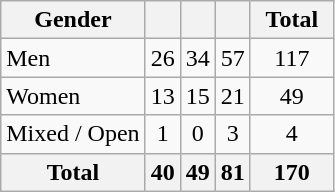<table class="wikitable" style="text-align:center; font-size:100%">
<tr>
<th>Gender</th>
<th width:3em; font-weight:bold;"></th>
<th width:3em; font-weight:bold;"></th>
<th width:3em; font-weight:bold;"></th>
<th style="width:3em; font-weight:bold;">Total</th>
</tr>
<tr>
<td align=left>Men</td>
<td>26</td>
<td>34</td>
<td>57</td>
<td>117</td>
</tr>
<tr>
<td align=left>Women</td>
<td>13</td>
<td>15</td>
<td>21</td>
<td>49</td>
</tr>
<tr>
<td align=left>Mixed / Open <em></em></td>
<td>1</td>
<td>0</td>
<td>3</td>
<td>4</td>
</tr>
<tr>
<th>Total</th>
<th>40</th>
<th>49</th>
<th>81</th>
<th>170</th>
</tr>
</table>
